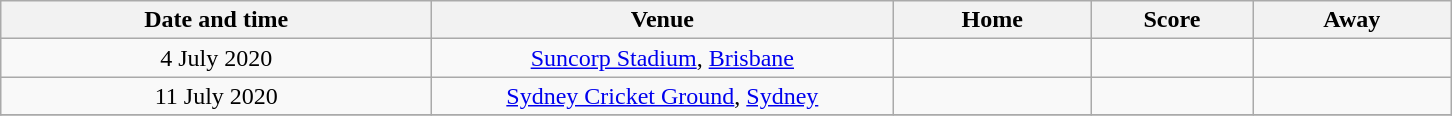<table class="wikitable" style="text-align:center;">
<tr>
<th style="width:280px">Date and time</th>
<th style="width:300px">Venue</th>
<th style="width:125px">Home</th>
<th style="width:100px">Score</th>
<th style="width:125px">Away</th>
</tr>
<tr>
<td>4 July 2020</td>
<td><a href='#'>Suncorp Stadium</a>, <a href='#'>Brisbane</a></td>
<td></td>
<td></td>
<td></td>
</tr>
<tr>
<td>11 July 2020</td>
<td><a href='#'>Sydney Cricket Ground</a>, <a href='#'>Sydney</a></td>
<td></td>
<td></td>
<td></td>
</tr>
<tr>
</tr>
</table>
